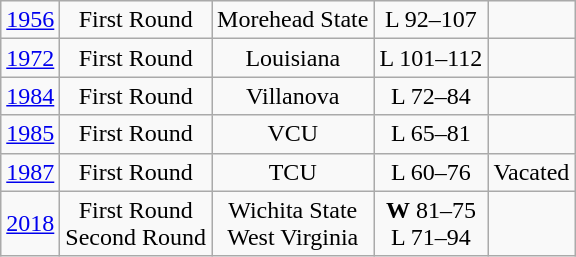<table class="wikitable">
<tr align="center">
<td><a href='#'>1956</a></td>
<td>First Round</td>
<td>Morehead State</td>
<td>L 92–107</td>
<td></td>
</tr>
<tr style="text-align:center;">
<td><a href='#'>1972</a></td>
<td>First Round</td>
<td>Louisiana</td>
<td>L 101–112</td>
<td></td>
</tr>
<tr style="text-align:center;">
<td><a href='#'>1984</a></td>
<td>First Round</td>
<td>Villanova</td>
<td>L 72–84</td>
<td></td>
</tr>
<tr style="text-align:center;">
<td><a href='#'>1985</a></td>
<td>First Round</td>
<td>VCU</td>
<td>L 65–81</td>
<td></td>
</tr>
<tr style="text-align:center;">
<td><a href='#'>1987</a></td>
<td>First Round</td>
<td>TCU</td>
<td>L 60–76</td>
<td>Vacated</td>
</tr>
<tr style="text-align:center;">
<td><a href='#'>2018</a></td>
<td>First Round<br>Second Round</td>
<td>Wichita State<br>West Virginia</td>
<td><strong>W</strong> 81–75<br>L 71–94</td>
<td></td>
</tr>
</table>
